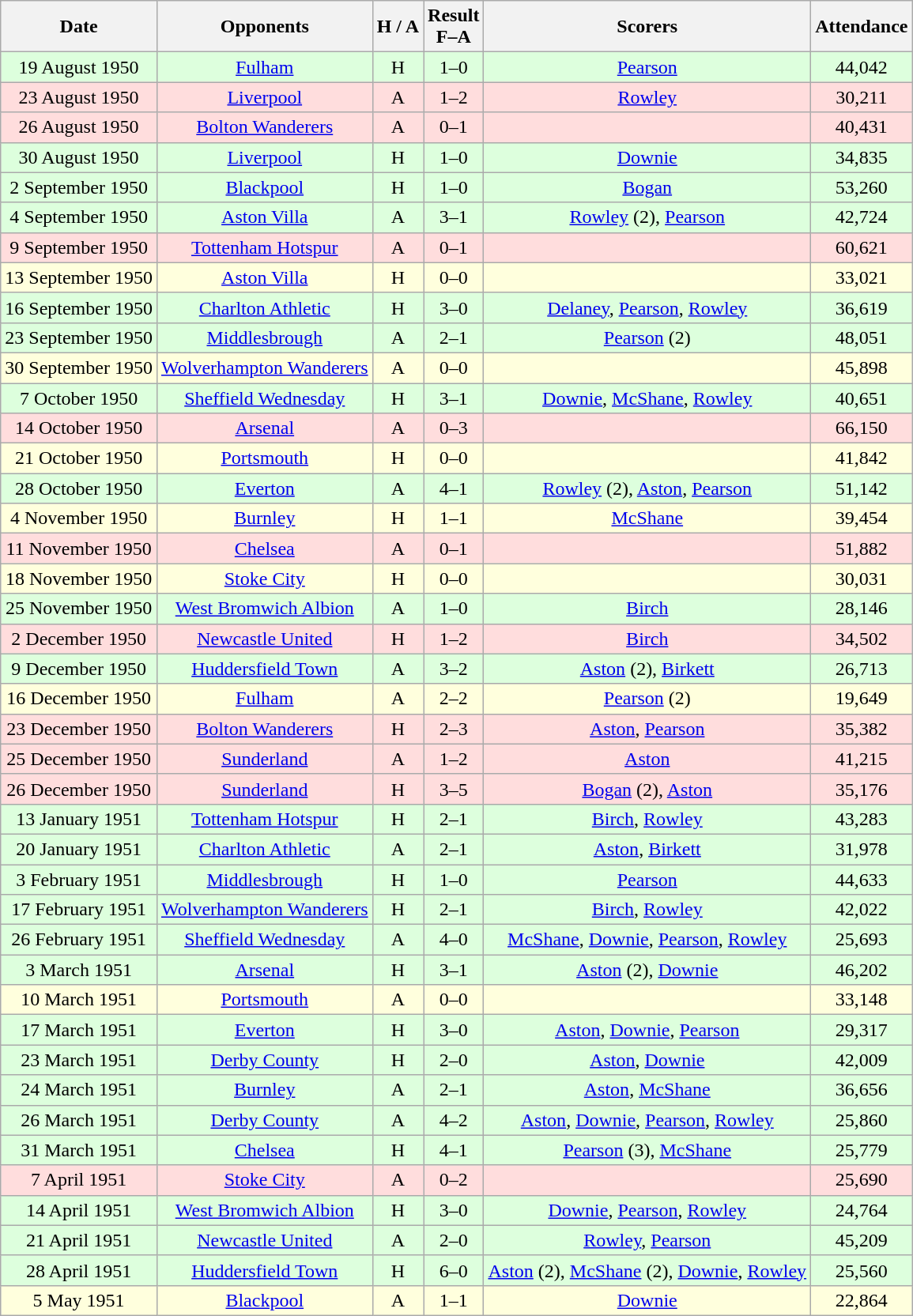<table class="wikitable" style="text-align:center">
<tr>
<th>Date</th>
<th>Opponents</th>
<th>H / A</th>
<th>Result<br>F–A</th>
<th>Scorers</th>
<th>Attendance</th>
</tr>
<tr bgcolor="#ddffdd">
<td>19 August 1950</td>
<td><a href='#'>Fulham</a></td>
<td>H</td>
<td>1–0</td>
<td><a href='#'>Pearson</a></td>
<td>44,042</td>
</tr>
<tr bgcolor="#ffdddd">
<td>23 August 1950</td>
<td><a href='#'>Liverpool</a></td>
<td>A</td>
<td>1–2</td>
<td><a href='#'>Rowley</a></td>
<td>30,211</td>
</tr>
<tr bgcolor="#ffdddd">
<td>26 August 1950</td>
<td><a href='#'>Bolton Wanderers</a></td>
<td>A</td>
<td>0–1</td>
<td></td>
<td>40,431</td>
</tr>
<tr bgcolor="#ddffdd">
<td>30 August 1950</td>
<td><a href='#'>Liverpool</a></td>
<td>H</td>
<td>1–0</td>
<td><a href='#'>Downie</a></td>
<td>34,835</td>
</tr>
<tr bgcolor="#ddffdd">
<td>2 September 1950</td>
<td><a href='#'>Blackpool</a></td>
<td>H</td>
<td>1–0</td>
<td><a href='#'>Bogan</a></td>
<td>53,260</td>
</tr>
<tr bgcolor="#ddffdd">
<td>4 September 1950</td>
<td><a href='#'>Aston Villa</a></td>
<td>A</td>
<td>3–1</td>
<td><a href='#'>Rowley</a> (2), <a href='#'>Pearson</a></td>
<td>42,724</td>
</tr>
<tr bgcolor="#ffdddd">
<td>9 September 1950</td>
<td><a href='#'>Tottenham Hotspur</a></td>
<td>A</td>
<td>0–1</td>
<td></td>
<td>60,621</td>
</tr>
<tr bgcolor="#ffffdd">
<td>13 September 1950</td>
<td><a href='#'>Aston Villa</a></td>
<td>H</td>
<td>0–0</td>
<td></td>
<td>33,021</td>
</tr>
<tr bgcolor="#ddffdd">
<td>16 September 1950</td>
<td><a href='#'>Charlton Athletic</a></td>
<td>H</td>
<td>3–0</td>
<td><a href='#'>Delaney</a>, <a href='#'>Pearson</a>, <a href='#'>Rowley</a></td>
<td>36,619</td>
</tr>
<tr bgcolor="#ddffdd">
<td>23 September 1950</td>
<td><a href='#'>Middlesbrough</a></td>
<td>A</td>
<td>2–1</td>
<td><a href='#'>Pearson</a> (2)</td>
<td>48,051</td>
</tr>
<tr bgcolor="#ffffdd">
<td>30 September 1950</td>
<td><a href='#'>Wolverhampton Wanderers</a></td>
<td>A</td>
<td>0–0</td>
<td></td>
<td>45,898</td>
</tr>
<tr bgcolor="#ddffdd">
<td>7 October 1950</td>
<td><a href='#'>Sheffield Wednesday</a></td>
<td>H</td>
<td>3–1</td>
<td><a href='#'>Downie</a>, <a href='#'>McShane</a>, <a href='#'>Rowley</a></td>
<td>40,651</td>
</tr>
<tr bgcolor="#ffdddd">
<td>14 October 1950</td>
<td><a href='#'>Arsenal</a></td>
<td>A</td>
<td>0–3</td>
<td></td>
<td>66,150</td>
</tr>
<tr bgcolor="#ffffdd">
<td>21 October 1950</td>
<td><a href='#'>Portsmouth</a></td>
<td>H</td>
<td>0–0</td>
<td></td>
<td>41,842</td>
</tr>
<tr bgcolor="#ddffdd">
<td>28 October 1950</td>
<td><a href='#'>Everton</a></td>
<td>A</td>
<td>4–1</td>
<td><a href='#'>Rowley</a> (2), <a href='#'>Aston</a>, <a href='#'>Pearson</a></td>
<td>51,142</td>
</tr>
<tr bgcolor="#ffffdd">
<td>4 November 1950</td>
<td><a href='#'>Burnley</a></td>
<td>H</td>
<td>1–1</td>
<td><a href='#'>McShane</a></td>
<td>39,454</td>
</tr>
<tr bgcolor="#ffdddd">
<td>11 November 1950</td>
<td><a href='#'>Chelsea</a></td>
<td>A</td>
<td>0–1</td>
<td></td>
<td>51,882</td>
</tr>
<tr bgcolor="#ffffdd">
<td>18 November 1950</td>
<td><a href='#'>Stoke City</a></td>
<td>H</td>
<td>0–0</td>
<td></td>
<td>30,031</td>
</tr>
<tr bgcolor="#ddffdd">
<td>25 November 1950</td>
<td><a href='#'>West Bromwich Albion</a></td>
<td>A</td>
<td>1–0</td>
<td><a href='#'>Birch</a></td>
<td>28,146</td>
</tr>
<tr bgcolor="#ffdddd">
<td>2 December 1950</td>
<td><a href='#'>Newcastle United</a></td>
<td>H</td>
<td>1–2</td>
<td><a href='#'>Birch</a></td>
<td>34,502</td>
</tr>
<tr bgcolor="#ddffdd">
<td>9 December 1950</td>
<td><a href='#'>Huddersfield Town</a></td>
<td>A</td>
<td>3–2</td>
<td><a href='#'>Aston</a> (2), <a href='#'>Birkett</a></td>
<td>26,713</td>
</tr>
<tr bgcolor="#ffffdd">
<td>16 December 1950</td>
<td><a href='#'>Fulham</a></td>
<td>A</td>
<td>2–2</td>
<td><a href='#'>Pearson</a> (2)</td>
<td>19,649</td>
</tr>
<tr bgcolor="#ffdddd">
<td>23 December 1950</td>
<td><a href='#'>Bolton Wanderers</a></td>
<td>H</td>
<td>2–3</td>
<td><a href='#'>Aston</a>, <a href='#'>Pearson</a></td>
<td>35,382</td>
</tr>
<tr bgcolor="#ffdddd">
<td>25 December 1950</td>
<td><a href='#'>Sunderland</a></td>
<td>A</td>
<td>1–2</td>
<td><a href='#'>Aston</a></td>
<td>41,215</td>
</tr>
<tr bgcolor="#ffdddd">
<td>26 December 1950</td>
<td><a href='#'>Sunderland</a></td>
<td>H</td>
<td>3–5</td>
<td><a href='#'>Bogan</a> (2), <a href='#'>Aston</a></td>
<td>35,176</td>
</tr>
<tr bgcolor="#ddffdd">
<td>13 January 1951</td>
<td><a href='#'>Tottenham Hotspur</a></td>
<td>H</td>
<td>2–1</td>
<td><a href='#'>Birch</a>, <a href='#'>Rowley</a></td>
<td>43,283</td>
</tr>
<tr bgcolor="#ddffdd">
<td>20 January 1951</td>
<td><a href='#'>Charlton Athletic</a></td>
<td>A</td>
<td>2–1</td>
<td><a href='#'>Aston</a>, <a href='#'>Birkett</a></td>
<td>31,978</td>
</tr>
<tr bgcolor="#ddffdd">
<td>3 February 1951</td>
<td><a href='#'>Middlesbrough</a></td>
<td>H</td>
<td>1–0</td>
<td><a href='#'>Pearson</a></td>
<td>44,633</td>
</tr>
<tr bgcolor="#ddffdd">
<td>17 February 1951</td>
<td><a href='#'>Wolverhampton Wanderers</a></td>
<td>H</td>
<td>2–1</td>
<td><a href='#'>Birch</a>, <a href='#'>Rowley</a></td>
<td>42,022</td>
</tr>
<tr bgcolor="#ddffdd">
<td>26 February 1951</td>
<td><a href='#'>Sheffield Wednesday</a></td>
<td>A</td>
<td>4–0</td>
<td><a href='#'>McShane</a>, <a href='#'>Downie</a>, <a href='#'>Pearson</a>, <a href='#'>Rowley</a></td>
<td>25,693</td>
</tr>
<tr bgcolor="#ddffdd">
<td>3 March 1951</td>
<td><a href='#'>Arsenal</a></td>
<td>H</td>
<td>3–1</td>
<td><a href='#'>Aston</a> (2), <a href='#'>Downie</a></td>
<td>46,202</td>
</tr>
<tr bgcolor="#ffffdd">
<td>10 March 1951</td>
<td><a href='#'>Portsmouth</a></td>
<td>A</td>
<td>0–0</td>
<td></td>
<td>33,148</td>
</tr>
<tr bgcolor="#ddffdd">
<td>17 March 1951</td>
<td><a href='#'>Everton</a></td>
<td>H</td>
<td>3–0</td>
<td><a href='#'>Aston</a>, <a href='#'>Downie</a>, <a href='#'>Pearson</a></td>
<td>29,317</td>
</tr>
<tr bgcolor="#ddffdd">
<td>23 March 1951</td>
<td><a href='#'>Derby County</a></td>
<td>H</td>
<td>2–0</td>
<td><a href='#'>Aston</a>, <a href='#'>Downie</a></td>
<td>42,009</td>
</tr>
<tr bgcolor="#ddffdd">
<td>24 March 1951</td>
<td><a href='#'>Burnley</a></td>
<td>A</td>
<td>2–1</td>
<td><a href='#'>Aston</a>, <a href='#'>McShane</a></td>
<td>36,656</td>
</tr>
<tr bgcolor="#ddffdd">
<td>26 March 1951</td>
<td><a href='#'>Derby County</a></td>
<td>A</td>
<td>4–2</td>
<td><a href='#'>Aston</a>, <a href='#'>Downie</a>, <a href='#'>Pearson</a>, <a href='#'>Rowley</a></td>
<td>25,860</td>
</tr>
<tr bgcolor="#ddffdd">
<td>31 March 1951</td>
<td><a href='#'>Chelsea</a></td>
<td>H</td>
<td>4–1</td>
<td><a href='#'>Pearson</a> (3), <a href='#'>McShane</a></td>
<td>25,779</td>
</tr>
<tr bgcolor="#ffdddd">
<td>7 April 1951</td>
<td><a href='#'>Stoke City</a></td>
<td>A</td>
<td>0–2</td>
<td></td>
<td>25,690</td>
</tr>
<tr bgcolor="#ddffdd">
<td>14 April 1951</td>
<td><a href='#'>West Bromwich Albion</a></td>
<td>H</td>
<td>3–0</td>
<td><a href='#'>Downie</a>, <a href='#'>Pearson</a>, <a href='#'>Rowley</a></td>
<td>24,764</td>
</tr>
<tr bgcolor="#ddffdd">
<td>21 April 1951</td>
<td><a href='#'>Newcastle United</a></td>
<td>A</td>
<td>2–0</td>
<td><a href='#'>Rowley</a>, <a href='#'>Pearson</a></td>
<td>45,209</td>
</tr>
<tr bgcolor="#ddffdd">
<td>28 April 1951</td>
<td><a href='#'>Huddersfield Town</a></td>
<td>H</td>
<td>6–0</td>
<td><a href='#'>Aston</a> (2), <a href='#'>McShane</a> (2), <a href='#'>Downie</a>, <a href='#'>Rowley</a></td>
<td>25,560</td>
</tr>
<tr bgcolor="#ffffdd">
<td>5 May 1951</td>
<td><a href='#'>Blackpool</a></td>
<td>A</td>
<td>1–1</td>
<td><a href='#'>Downie</a></td>
<td>22,864</td>
</tr>
</table>
